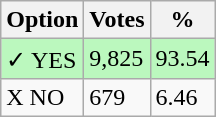<table class="wikitable">
<tr>
<th>Option</th>
<th>Votes</th>
<th>%</th>
</tr>
<tr>
<td style=background:#bbf8be>✓ YES</td>
<td style=background:#bbf8be>9,825</td>
<td style=background:#bbf8be>93.54</td>
</tr>
<tr>
<td>X NO</td>
<td>679</td>
<td>6.46</td>
</tr>
</table>
